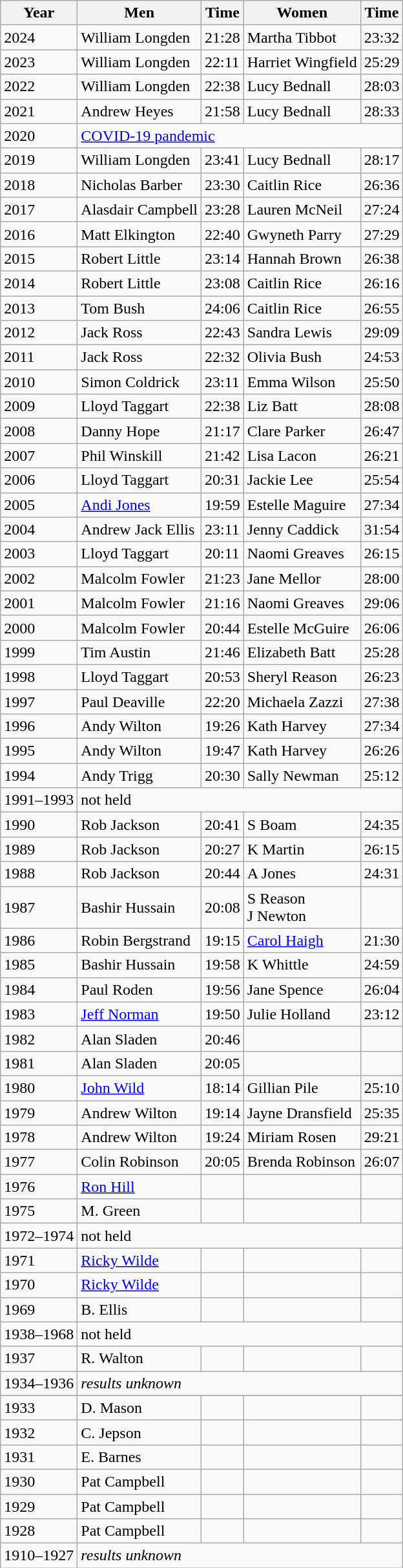<table class="wikitable sortable defaultcenter col1left">
<tr>
<th>Year</th>
<th>Men</th>
<th>Time</th>
<th>Women</th>
<th>Time</th>
</tr>
<tr>
<td>2024</td>
<td>William Longden</td>
<td>21:28</td>
<td>Martha Tibbot</td>
<td>23:32</td>
</tr>
<tr>
<td>2023</td>
<td>William Longden</td>
<td>22:11</td>
<td>Harriet Wingfield</td>
<td>25:29</td>
</tr>
<tr>
<td>2022</td>
<td>William Longden</td>
<td>22:38</td>
<td>Lucy Bednall</td>
<td>28:03</td>
</tr>
<tr>
<td>2021</td>
<td>Andrew Heyes</td>
<td>21:58</td>
<td>Lucy Bednall</td>
<td>28:33</td>
</tr>
<tr>
<td>2020</td>
<td colspan="4"><a href='#'>COVID-19 pandemic</a></td>
</tr>
<tr>
<td>2019</td>
<td>William Longden</td>
<td>23:41</td>
<td>Lucy Bednall</td>
<td>28:17</td>
</tr>
<tr>
<td>2018</td>
<td>Nicholas Barber</td>
<td>23:30</td>
<td>Caitlin Rice</td>
<td>26:36</td>
</tr>
<tr>
<td>2017</td>
<td>Alasdair Campbell</td>
<td>23:28</td>
<td>Lauren McNeil</td>
<td>27:24</td>
</tr>
<tr>
<td>2016</td>
<td>Matt Elkington</td>
<td>22:40</td>
<td>Gwyneth Parry</td>
<td>27:29</td>
</tr>
<tr>
<td>2015</td>
<td>Robert Little</td>
<td>23:14</td>
<td>Hannah Brown</td>
<td>26:38</td>
</tr>
<tr>
<td>2014</td>
<td>Robert Little</td>
<td>23:08</td>
<td>Caitlin Rice</td>
<td>26:16</td>
</tr>
<tr>
<td>2013</td>
<td>Tom Bush</td>
<td>24:06</td>
<td>Caitlin Rice</td>
<td>26:55</td>
</tr>
<tr>
<td>2012</td>
<td>Jack Ross</td>
<td>22:43</td>
<td>Sandra Lewis</td>
<td>29:09</td>
</tr>
<tr>
<td>2011</td>
<td>Jack Ross</td>
<td>22:32</td>
<td>Olivia Bush</td>
<td>24:53</td>
</tr>
<tr>
<td>2010</td>
<td>Simon Coldrick</td>
<td>23:11</td>
<td>Emma Wilson</td>
<td>25:50</td>
</tr>
<tr>
<td>2009</td>
<td>Lloyd Taggart</td>
<td>22:38</td>
<td>Liz Batt</td>
<td>28:08</td>
</tr>
<tr>
<td>2008</td>
<td>Danny Hope</td>
<td>21:17</td>
<td>Clare Parker</td>
<td>26:47</td>
</tr>
<tr>
<td>2007</td>
<td>Phil Winskill</td>
<td>21:42</td>
<td>Lisa Lacon</td>
<td>26:21</td>
</tr>
<tr>
<td>2006</td>
<td>Lloyd Taggart</td>
<td>20:31</td>
<td>Jackie Lee</td>
<td>25:54</td>
</tr>
<tr>
<td>2005</td>
<td><a href='#'>Andi Jones</a></td>
<td>19:59</td>
<td>Estelle Maguire</td>
<td>27:34</td>
</tr>
<tr>
<td>2004</td>
<td>Andrew Jack Ellis</td>
<td>23:11</td>
<td>Jenny Caddick</td>
<td>31:54</td>
</tr>
<tr>
<td>2003</td>
<td>Lloyd Taggart</td>
<td>20:11</td>
<td>Naomi Greaves</td>
<td>26:15</td>
</tr>
<tr>
<td>2002</td>
<td>Malcolm Fowler</td>
<td>21:23</td>
<td>Jane Mellor</td>
<td>28:00</td>
</tr>
<tr>
<td>2001</td>
<td>Malcolm Fowler</td>
<td>21:16</td>
<td>Naomi Greaves</td>
<td>29:06</td>
</tr>
<tr>
<td>2000</td>
<td>Malcolm Fowler</td>
<td>20:44</td>
<td>Estelle McGuire</td>
<td>26:06</td>
</tr>
<tr>
<td>1999</td>
<td>Tim Austin</td>
<td>21:46</td>
<td>Elizabeth Batt</td>
<td>25:28</td>
</tr>
<tr>
<td>1998</td>
<td>Lloyd Taggart</td>
<td>20:53</td>
<td>Sheryl Reason</td>
<td>26:23</td>
</tr>
<tr>
<td>1997</td>
<td>Paul Deaville</td>
<td>22:20</td>
<td>Michaela Zazzi</td>
<td>27:38</td>
</tr>
<tr>
<td>1996</td>
<td>Andy Wilton</td>
<td>19:26</td>
<td>Kath Harvey</td>
<td>27:34</td>
</tr>
<tr>
<td>1995</td>
<td>Andy Wilton</td>
<td>19:47</td>
<td>Kath Harvey</td>
<td>26:26</td>
</tr>
<tr>
<td>1994</td>
<td>Andy Trigg</td>
<td>20:30</td>
<td>Sally Newman</td>
<td>25:12</td>
</tr>
<tr>
<td>1991–1993</td>
<td colspan="4">not held</td>
</tr>
<tr>
<td>1990</td>
<td>Rob Jackson</td>
<td>20:41</td>
<td>S Boam</td>
<td>24:35</td>
</tr>
<tr>
<td>1989</td>
<td>Rob Jackson</td>
<td>20:27</td>
<td>K Martin</td>
<td>26:15</td>
</tr>
<tr>
<td>1988</td>
<td>Rob Jackson</td>
<td>20:44</td>
<td>A Jones</td>
<td>24:31</td>
</tr>
<tr>
<td>1987</td>
<td>Bashir Hussain</td>
<td>20:08</td>
<td>S Reason<br>J Newton</td>
<td></td>
</tr>
<tr>
<td>1986</td>
<td>Robin Bergstrand</td>
<td>19:15</td>
<td><a href='#'>Carol Haigh</a></td>
<td>21:30</td>
</tr>
<tr>
<td>1985</td>
<td>Bashir Hussain</td>
<td>19:58</td>
<td>K Whittle</td>
<td>24:59</td>
</tr>
<tr>
<td>1984</td>
<td>Paul Roden</td>
<td>19:56</td>
<td>Jane Spence</td>
<td>26:04</td>
</tr>
<tr>
<td>1983</td>
<td><a href='#'>Jeff Norman</a></td>
<td>19:50</td>
<td>Julie Holland</td>
<td>23:12</td>
</tr>
<tr>
<td>1982</td>
<td>Alan Sladen</td>
<td>20:46</td>
<td></td>
<td></td>
</tr>
<tr>
<td>1981</td>
<td>Alan Sladen</td>
<td>20:05</td>
<td></td>
<td></td>
</tr>
<tr>
<td>1980</td>
<td><a href='#'>John Wild</a></td>
<td>18:14</td>
<td>Gillian Pile</td>
<td>25:10</td>
</tr>
<tr>
<td>1979</td>
<td>Andrew Wilton</td>
<td>19:14</td>
<td>Jayne Dransfield</td>
<td>25:35</td>
</tr>
<tr>
<td>1978</td>
<td>Andrew Wilton</td>
<td>19:24</td>
<td>Miriam Rosen</td>
<td>29:21</td>
</tr>
<tr>
<td>1977</td>
<td>Colin Robinson</td>
<td>20:05</td>
<td>Brenda Robinson</td>
<td>26:07</td>
</tr>
<tr>
<td>1976</td>
<td><a href='#'>Ron Hill</a></td>
<td></td>
<td></td>
<td></td>
</tr>
<tr>
<td>1975</td>
<td>M. Green</td>
<td></td>
<td></td>
<td></td>
</tr>
<tr>
<td>1972–1974</td>
<td colspan="4">not held</td>
</tr>
<tr>
<td>1971</td>
<td><a href='#'>Ricky Wilde</a></td>
<td></td>
<td></td>
<td></td>
</tr>
<tr>
<td>1970</td>
<td><a href='#'>Ricky Wilde</a></td>
<td></td>
<td></td>
<td></td>
</tr>
<tr>
<td>1969</td>
<td>B. Ellis</td>
<td></td>
<td></td>
<td></td>
</tr>
<tr>
<td>1938–1968</td>
<td colspan="4">not held</td>
</tr>
<tr>
<td>1937</td>
<td>R. Walton</td>
<td></td>
<td></td>
<td></td>
</tr>
<tr>
<td>1934–1936</td>
<td colspan="4"><em>results unknown</em></td>
</tr>
<tr>
</tr>
<tr>
<td>1933</td>
<td>D. Mason</td>
<td></td>
<td></td>
<td></td>
</tr>
<tr>
<td>1932</td>
<td>C. Jepson</td>
<td></td>
<td></td>
<td></td>
</tr>
<tr>
<td>1931</td>
<td>E. Barnes</td>
<td></td>
<td></td>
<td></td>
</tr>
<tr>
<td>1930</td>
<td>Pat Campbell</td>
<td></td>
<td></td>
<td></td>
</tr>
<tr>
<td>1929</td>
<td>Pat Campbell</td>
<td></td>
<td></td>
<td></td>
</tr>
<tr>
<td>1928</td>
<td>Pat Campbell</td>
<td></td>
<td></td>
<td></td>
</tr>
<tr>
<td>1910–1927</td>
<td colspan="4"><em>results unknown</em></td>
</tr>
</table>
